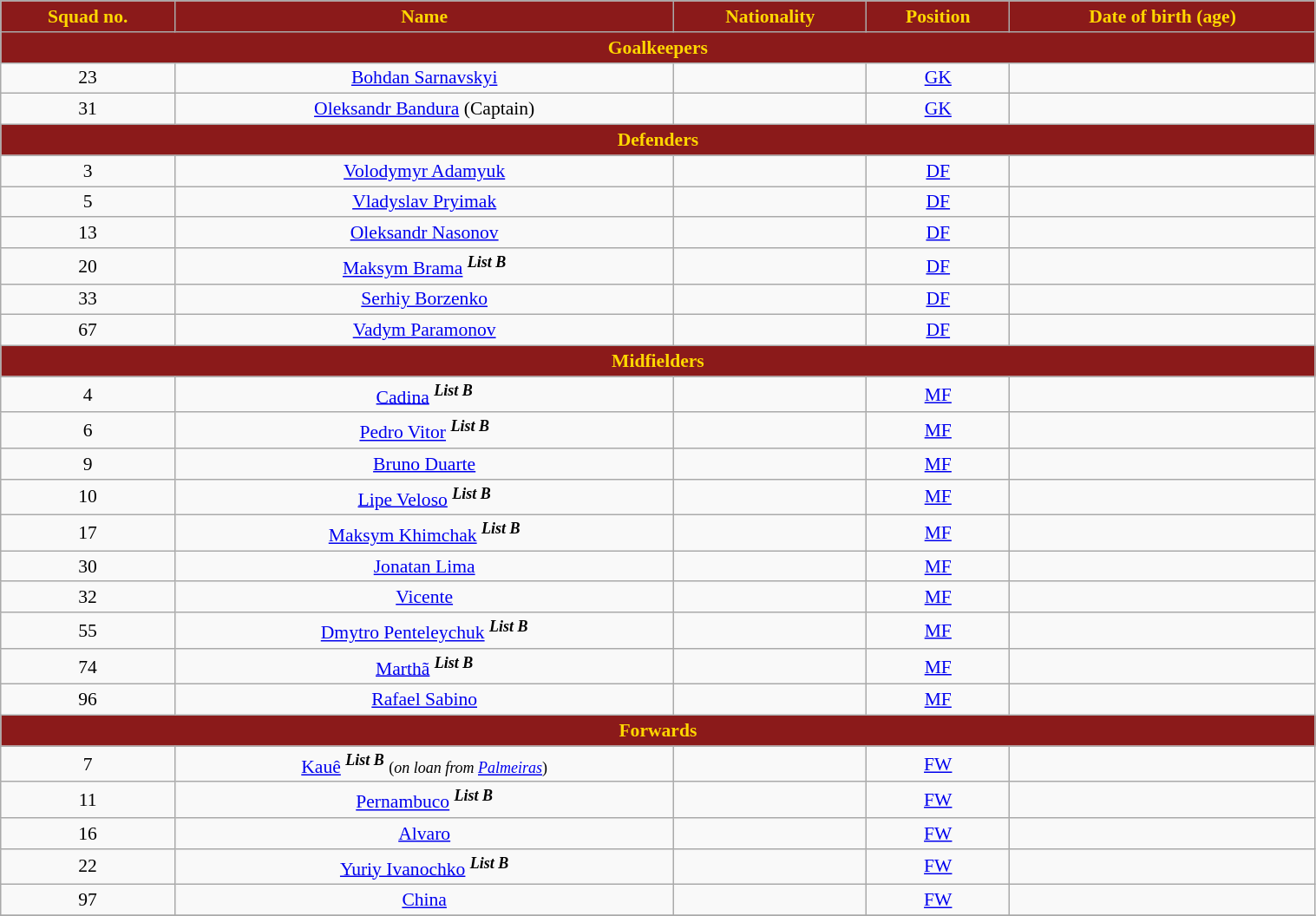<table class="wikitable" style="text-align:center; font-size:90%; width:80%">
<tr>
<th style="background:#8B1A1A; color:gold; text-align:center">Squad no.</th>
<th style="background:#8B1A1A; color:gold; text-align:center">Name</th>
<th style="background:#8B1A1A; color:gold; text-align:center">Nationality</th>
<th style="background:#8B1A1A; color:gold; text-align:center">Position</th>
<th style="background:#8B1A1A; color:gold; text-align:center">Date of birth (age)</th>
</tr>
<tr>
<th colspan="6" style="background:#8B1A1A; color:gold; text-align:center">Goalkeepers</th>
</tr>
<tr>
<td>23</td>
<td><a href='#'>Bohdan Sarnavskyi</a></td>
<td></td>
<td><a href='#'>GK</a></td>
<td></td>
</tr>
<tr>
<td>31</td>
<td><a href='#'>Oleksandr Bandura</a> (Captain)</td>
<td></td>
<td><a href='#'>GK</a></td>
<td></td>
</tr>
<tr>
<th colspan="6" style="background:#8B1A1A; color:gold; text-align:center">Defenders</th>
</tr>
<tr>
<td>3</td>
<td><a href='#'>Volodymyr Adamyuk</a></td>
<td></td>
<td><a href='#'>DF</a></td>
<td></td>
</tr>
<tr>
<td>5</td>
<td><a href='#'>Vladyslav Pryimak</a></td>
<td></td>
<td><a href='#'>DF</a></td>
<td></td>
</tr>
<tr>
<td>13</td>
<td><a href='#'>Oleksandr Nasonov</a></td>
<td></td>
<td><a href='#'>DF</a></td>
<td></td>
</tr>
<tr>
<td>20</td>
<td><a href='#'>Maksym Brama</a> <sup><strong><em>List B</em></strong></sup></td>
<td></td>
<td><a href='#'>DF</a></td>
<td></td>
</tr>
<tr>
<td>33</td>
<td><a href='#'>Serhiy Borzenko</a></td>
<td></td>
<td><a href='#'>DF</a></td>
<td></td>
</tr>
<tr>
<td>67</td>
<td><a href='#'>Vadym Paramonov</a></td>
<td></td>
<td><a href='#'>DF</a></td>
<td></td>
</tr>
<tr>
<th colspan="6" style="background:#8B1A1A; color:gold; text-align:center">Midfielders</th>
</tr>
<tr>
<td>4</td>
<td><a href='#'>Cadina</a> <sup><strong><em>List B</em></strong></sup></td>
<td></td>
<td><a href='#'>MF</a></td>
<td></td>
</tr>
<tr>
<td>6</td>
<td><a href='#'>Pedro Vitor</a> <sup><strong><em>List B</em></strong></sup></td>
<td></td>
<td><a href='#'>MF</a></td>
<td></td>
</tr>
<tr>
<td>9</td>
<td><a href='#'>Bruno Duarte</a></td>
<td></td>
<td><a href='#'>MF</a></td>
<td></td>
</tr>
<tr>
<td>10</td>
<td><a href='#'>Lipe Veloso</a> <sup><strong><em>List B</em></strong></sup></td>
<td></td>
<td><a href='#'>MF</a></td>
<td></td>
</tr>
<tr>
<td>17</td>
<td><a href='#'>Maksym Khimchak</a> <sup><strong><em>List B</em></strong></sup></td>
<td></td>
<td><a href='#'>MF</a></td>
<td></td>
</tr>
<tr>
<td>30</td>
<td><a href='#'>Jonatan Lima</a></td>
<td></td>
<td><a href='#'>MF</a></td>
<td></td>
</tr>
<tr>
<td>32</td>
<td><a href='#'>Vicente</a></td>
<td></td>
<td><a href='#'>MF</a></td>
<td></td>
</tr>
<tr>
<td>55</td>
<td><a href='#'>Dmytro Penteleychuk</a> <sup><strong><em>List B</em></strong></sup></td>
<td></td>
<td><a href='#'>MF</a></td>
<td></td>
</tr>
<tr>
<td>74</td>
<td><a href='#'>Marthã</a> <sup><strong><em>List B</em></strong></sup></td>
<td></td>
<td><a href='#'>MF</a></td>
<td></td>
</tr>
<tr>
<td>96</td>
<td><a href='#'>Rafael Sabino</a></td>
<td></td>
<td><a href='#'>MF</a></td>
<td></td>
</tr>
<tr>
<th colspan="7" style="background:#8B1A1A; color:gold; text-align:center">Forwards</th>
</tr>
<tr>
<td>7</td>
<td><a href='#'>Kauê</a> <sup><strong><em>List B</em></strong></sup> <small> (<em>on loan from <a href='#'>Palmeiras</a></em>)</small></td>
<td></td>
<td><a href='#'>FW</a></td>
<td></td>
</tr>
<tr>
<td>11</td>
<td><a href='#'>Pernambuco</a> <sup><strong><em>List B</em></strong></sup></td>
<td></td>
<td><a href='#'>FW</a></td>
<td></td>
</tr>
<tr>
<td>16</td>
<td><a href='#'>Alvaro</a></td>
<td></td>
<td><a href='#'>FW</a></td>
<td></td>
</tr>
<tr>
<td>22</td>
<td><a href='#'>Yuriy Ivanochko</a> <sup><strong><em>List B</em></strong></sup></td>
<td></td>
<td><a href='#'>FW</a></td>
<td></td>
</tr>
<tr>
<td>97</td>
<td><a href='#'>China</a></td>
<td></td>
<td><a href='#'>FW</a></td>
<td></td>
</tr>
<tr>
</tr>
</table>
